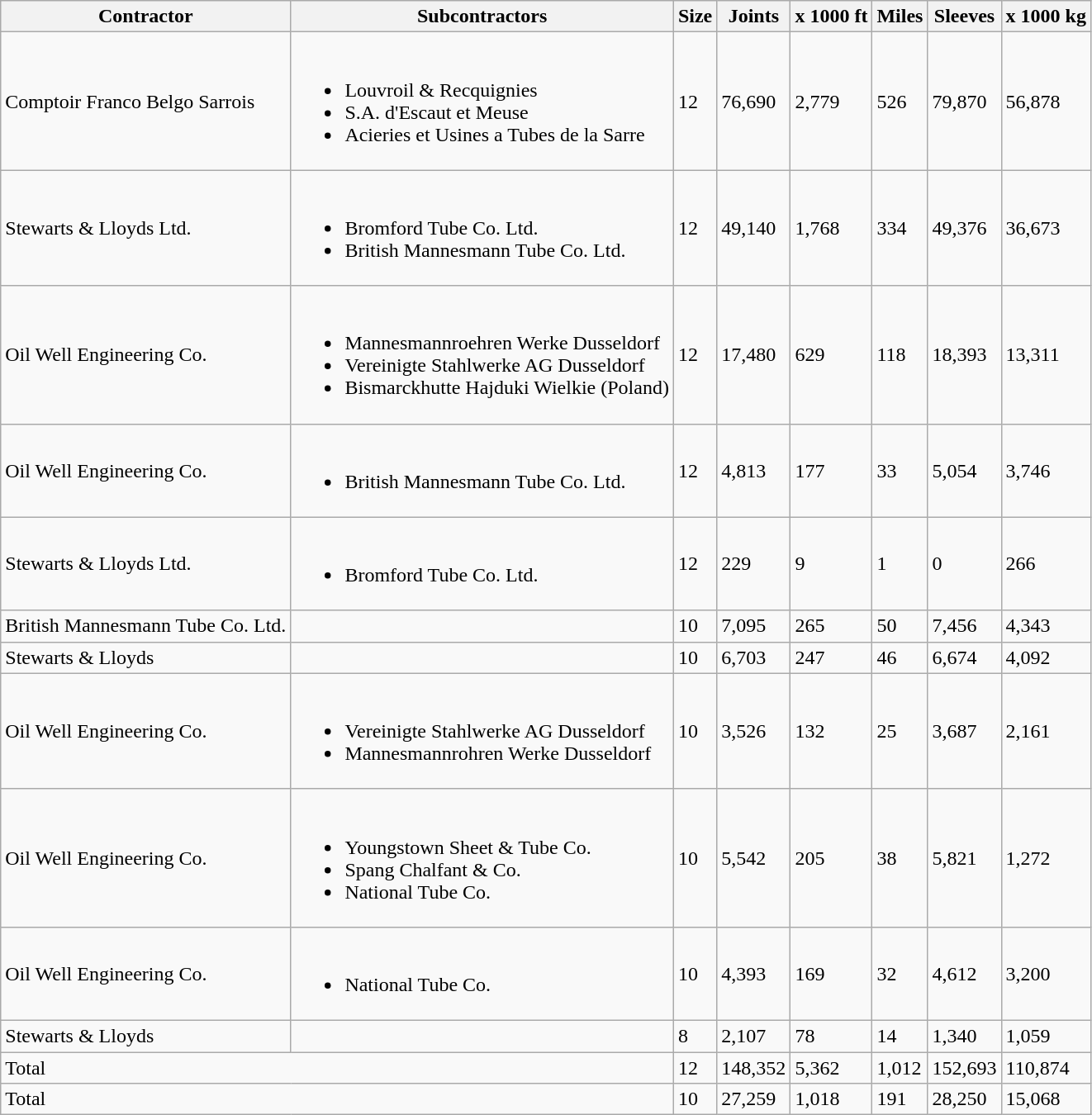<table class="wikitable sticky-header defaultright">
<tr>
<th>Contractor</th>
<th>Subcontractors</th>
<th>Size</th>
<th>Joints</th>
<th>x 1000 ft</th>
<th>Miles</th>
<th>Sleeves</th>
<th>x 1000 kg</th>
</tr>
<tr>
<td> Comptoir Franco Belgo Sarrois</td>
<td><br><ul><li> Louvroil & Recquignies</li><li> S.A. d'Escaut et Meuse</li><li> Acieries et Usines a Tubes de la Sarre</li></ul></td>
<td>12</td>
<td>76,690</td>
<td>2,779</td>
<td>526</td>
<td>79,870</td>
<td>56,878</td>
</tr>
<tr>
<td> Stewarts & Lloyds Ltd.</td>
<td><br><ul><li> Bromford Tube Co. Ltd.</li><li> British Mannesmann Tube Co. Ltd.</li></ul></td>
<td>12</td>
<td>49,140</td>
<td>1,768</td>
<td>334</td>
<td>49,376</td>
<td>36,673</td>
</tr>
<tr>
<td> Oil Well Engineering Co.</td>
<td><br><ul><li> Mannesmannroehren Werke Dusseldorf</li><li> Vereinigte Stahlwerke AG Dusseldorf</li><li> Bismarckhutte Hajduki Wielkie (Poland)</li></ul></td>
<td>12</td>
<td>17,480</td>
<td>629</td>
<td>118</td>
<td>18,393</td>
<td>13,311</td>
</tr>
<tr>
<td>Oil Well Engineering Co.</td>
<td><br><ul><li>British Mannesmann Tube Co. Ltd.</li></ul></td>
<td>12</td>
<td>4,813</td>
<td>177</td>
<td>33</td>
<td>5,054</td>
<td>3,746</td>
</tr>
<tr>
<td>Stewarts & Lloyds Ltd.</td>
<td><br><ul><li>Bromford Tube Co. Ltd.</li></ul></td>
<td>12</td>
<td>229</td>
<td>9</td>
<td>1</td>
<td>0</td>
<td>266</td>
</tr>
<tr>
<td>British Mannesmann Tube Co. Ltd.</td>
<td></td>
<td>10</td>
<td>7,095</td>
<td>265</td>
<td>50</td>
<td>7,456</td>
<td>4,343</td>
</tr>
<tr>
<td>Stewarts & Lloyds</td>
<td></td>
<td>10</td>
<td>6,703</td>
<td>247</td>
<td>46</td>
<td>6,674</td>
<td>4,092</td>
</tr>
<tr>
<td>Oil Well Engineering Co.</td>
<td><br><ul><li>Vereinigte Stahlwerke AG Dusseldorf</li><li>Mannesmannrohren Werke Dusseldorf</li></ul></td>
<td>10</td>
<td>3,526</td>
<td>132</td>
<td>25</td>
<td>3,687</td>
<td>2,161</td>
</tr>
<tr>
<td>Oil Well Engineering Co.</td>
<td><br><ul><li> Youngstown Sheet & Tube Co.</li><li> Spang Chalfant & Co.</li><li> National Tube Co.</li></ul></td>
<td>10</td>
<td>5,542</td>
<td>205</td>
<td>38</td>
<td>5,821</td>
<td>1,272</td>
</tr>
<tr>
<td>Oil Well Engineering Co.</td>
<td><br><ul><li>National Tube Co.</li></ul></td>
<td>10</td>
<td>4,393</td>
<td>169</td>
<td>32</td>
<td>4,612</td>
<td>3,200</td>
</tr>
<tr>
<td>Stewarts & Lloyds</td>
<td></td>
<td>8</td>
<td>2,107</td>
<td>78</td>
<td>14</td>
<td>1,340</td>
<td>1,059</td>
</tr>
<tr>
<td colspan=2>Total</td>
<td>12</td>
<td>148,352</td>
<td>5,362</td>
<td>1,012</td>
<td>152,693</td>
<td>110,874</td>
</tr>
<tr>
<td colspan=2>Total</td>
<td>10</td>
<td>27,259</td>
<td>1,018</td>
<td>191</td>
<td>28,250</td>
<td>15,068</td>
</tr>
</table>
